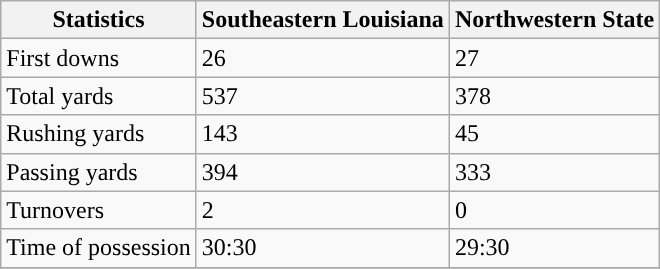<table class="wikitable">
<tr>
<th>Statistics</th>
<th>Southeastern Louisiana</th>
<th>Northwestern State</th>
</tr>
<tr>
<td>First downs</td>
<td>26</td>
<td>27</td>
</tr>
<tr>
<td>Total yards</td>
<td>537</td>
<td>378</td>
</tr>
<tr>
<td>Rushing yards</td>
<td>143</td>
<td>45</td>
</tr>
<tr>
<td>Passing yards</td>
<td>394</td>
<td>333</td>
</tr>
<tr>
<td>Turnovers</td>
<td>2</td>
<td>0</td>
</tr>
<tr>
<td>Time of possession</td>
<td>30:30</td>
<td>29:30</td>
</tr>
<tr>
</tr>
</table>
